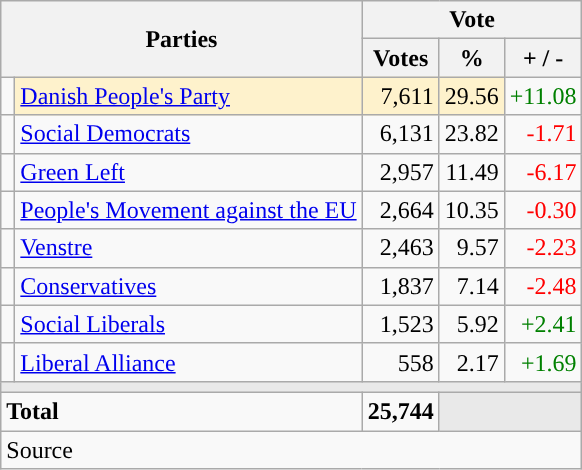<table class="wikitable" style="text-align:right;">
<tr>
<th style="text-align:centre;" rowspan="2" colspan="2" width="225">Parties</th>
<th colspan="3">Vote</th>
</tr>
<tr>
<th width="15">Votes</th>
<th width="15">%</th>
<th width="15">+ / -</th>
</tr>
<tr>
<td width="2" style="color:inherit;background:"></td>
<td bgcolor=#fef2cc   align="left"><a href='#'>Danish People's Party</a></td>
<td bgcolor=#fef2cc>7,611</td>
<td bgcolor=#fef2cc>29.56</td>
<td style=color:green;>+11.08</td>
</tr>
<tr>
<td width="2" style="color:inherit;background:"></td>
<td align="left"><a href='#'>Social Democrats</a></td>
<td>6,131</td>
<td>23.82</td>
<td style=color:red;>-1.71</td>
</tr>
<tr>
<td width="2" style="color:inherit;background:"></td>
<td align="left"><a href='#'>Green Left</a></td>
<td>2,957</td>
<td>11.49</td>
<td style=color:red;>-6.17</td>
</tr>
<tr>
<td width="2" style="color:inherit;background:"></td>
<td align="left"><a href='#'>People's Movement against the EU</a></td>
<td>2,664</td>
<td>10.35</td>
<td style=color:red;>-0.30</td>
</tr>
<tr>
<td width="2" style="color:inherit;background:"></td>
<td align="left"><a href='#'>Venstre</a></td>
<td>2,463</td>
<td>9.57</td>
<td style=color:red;>-2.23</td>
</tr>
<tr>
<td width="2" style="color:inherit;background:"></td>
<td align="left"><a href='#'>Conservatives</a></td>
<td>1,837</td>
<td>7.14</td>
<td style=color:red;>-2.48</td>
</tr>
<tr>
<td width="2" style="color:inherit;background:"></td>
<td align="left"><a href='#'>Social Liberals</a></td>
<td>1,523</td>
<td>5.92</td>
<td style=color:green;>+2.41</td>
</tr>
<tr>
<td width="2" style="color:inherit;background:"></td>
<td align="left"><a href='#'>Liberal Alliance</a></td>
<td>558</td>
<td>2.17</td>
<td style=color:green;>+1.69</td>
</tr>
<tr>
<td colspan="7" bgcolor="#E9E9E9"></td>
</tr>
<tr>
<td align="left" colspan="2"><strong>Total</strong></td>
<td><strong>25,744</strong></td>
<td bgcolor="#E9E9E9" colspan="2"></td>
</tr>
<tr>
<td align="left" colspan="6">Source</td>
</tr>
</table>
